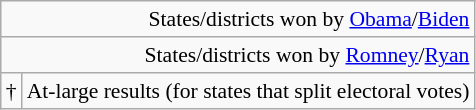<table class="wikitable" style="text-align:right;font-size:90%;line-height:1.2">
<tr>
<td colspan=2>States/districts won by <a href='#'>Obama</a>/<a href='#'>Biden</a></td>
</tr>
<tr>
<td colspan=2>States/districts won by <a href='#'>Romney</a>/<a href='#'>Ryan</a></td>
</tr>
<tr>
<td>†</td>
<td>At-large results (for states that split electoral votes)</td>
</tr>
</table>
